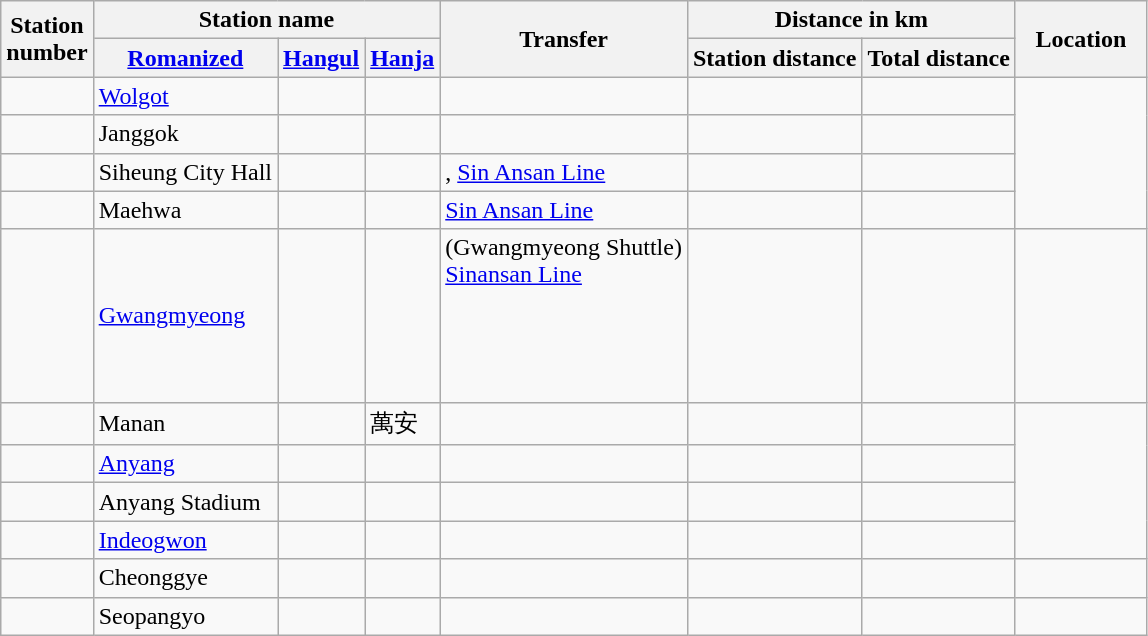<table class="wikitable">
<tr>
<th rowspan="2">Station<br>number</th>
<th colspan="3">Station name</th>
<th rowspan="2">Transfer</th>
<th colspan="2">Distance in km</th>
<th rowspan="2">Location</th>
</tr>
<tr>
<th><a href='#'>Romanized</a></th>
<th><a href='#'>Hangul</a></th>
<th><a href='#'>Hanja</a></th>
<th>Station distance</th>
<th>Total distance</th>
</tr>
<tr>
<td></td>
<td><a href='#'>Wolgot</a></td>
<td></td>
<td></td>
<td> </td>
<td></td>
<td></td>
<td width="80" rowspan="4"></td>
</tr>
<tr>
<td></td>
<td>Janggok</td>
<td></td>
<td></td>
<td></td>
<td></td>
<td></td>
</tr>
<tr>
<td></td>
<td>Siheung City Hall</td>
<td></td>
<td></td>
<td>, <a href='#'>Sin Ansan Line</a> </td>
<td></td>
<td></td>
</tr>
<tr>
<td></td>
<td>Maehwa</td>
<td></td>
<td></td>
<td><a href='#'>Sin Ansan Line</a> </td>
<td></td>
<td></td>
</tr>
<tr>
<td></td>
<td><a href='#'>Gwangmyeong</a></td>
<td></td>
<td></td>
<td> (Gwangmyeong Shuttle)<br> <a href='#'>Sinansan Line</a>  <br><br><br><br><br></td>
<td></td>
<td></td>
<td></td>
</tr>
<tr>
<td></td>
<td>Manan</td>
<td></td>
<td>萬安</td>
<td></td>
<td></td>
<td></td>
<td rowspan = "4"></td>
</tr>
<tr>
<td></td>
<td><a href='#'>Anyang</a></td>
<td></td>
<td></td>
<td></td>
<td></td>
<td></td>
</tr>
<tr>
<td></td>
<td>Anyang Stadium</td>
<td></td>
<td></td>
<td></td>
<td></td>
<td></td>
</tr>
<tr>
<td></td>
<td><a href='#'>Indeogwon</a></td>
<td></td>
<td></td>
<td></td>
<td></td>
<td></td>
</tr>
<tr>
<td></td>
<td>Cheonggye</td>
<td></td>
<td></td>
<td></td>
<td></td>
<td></td>
<td></td>
</tr>
<tr>
<td></td>
<td>Seopangyo</td>
<td></td>
<td></td>
<td></td>
<td></td>
<td></td>
<td></td>
</tr>
</table>
